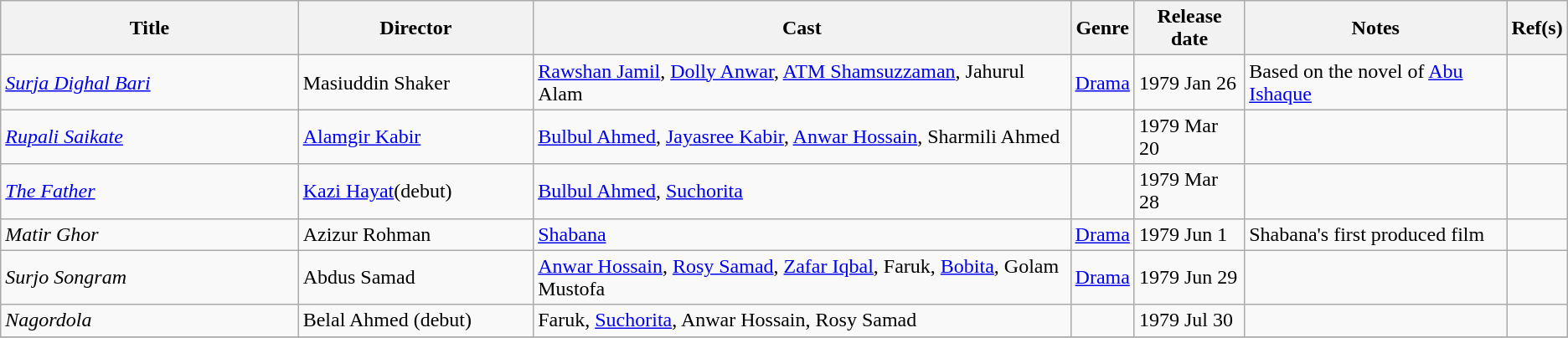<table class="wikitable">
<tr>
<th style="width:19%;">Title</th>
<th style="width:15%;">Director</th>
<th>Cast</th>
<th>Genre</th>
<th>Release date</th>
<th>Notes</th>
<th>Ref(s)</th>
</tr>
<tr>
<td><em><a href='#'>Surja Dighal Bari</a></em></td>
<td>Masiuddin Shaker</td>
<td><a href='#'>Rawshan Jamil</a>, <a href='#'>Dolly Anwar</a>, <a href='#'>ATM Shamsuzzaman</a>, Jahurul Alam</td>
<td><a href='#'>Drama</a></td>
<td>1979 Jan 26</td>
<td>Based on the novel of <a href='#'>Abu Ishaque</a></td>
<td></td>
</tr>
<tr>
<td><em><a href='#'>Rupali Saikate</a> </em></td>
<td><a href='#'>Alamgir Kabir</a></td>
<td><a href='#'>Bulbul Ahmed</a>, <a href='#'>Jayasree Kabir</a>, <a href='#'>Anwar Hossain</a>, Sharmili Ahmed</td>
<td></td>
<td>1979 Mar 20</td>
<td></td>
<td></td>
</tr>
<tr>
<td><em><a href='#'>The Father</a></em></td>
<td><a href='#'>Kazi Hayat</a>(debut)</td>
<td><a href='#'>Bulbul Ahmed</a>, <a href='#'>Suchorita</a></td>
<td></td>
<td>1979 Mar 28</td>
<td></td>
<td></td>
</tr>
<tr>
<td><em>Matir Ghor</em></td>
<td>Azizur Rohman</td>
<td><a href='#'>Shabana</a></td>
<td><a href='#'>Drama</a></td>
<td>1979 Jun 1</td>
<td>Shabana's first produced film</td>
<td></td>
</tr>
<tr>
<td><em>Surjo Songram</em></td>
<td>Abdus Samad</td>
<td><a href='#'>Anwar Hossain</a>, <a href='#'>Rosy Samad</a>, <a href='#'>Zafar Iqbal</a>,  Faruk, <a href='#'>Bobita</a>, Golam Mustofa</td>
<td><a href='#'>Drama</a></td>
<td>1979 Jun 29</td>
<td></td>
<td></td>
</tr>
<tr>
<td><em>Nagordola</em></td>
<td>Belal Ahmed (debut)</td>
<td>Faruk, <a href='#'>Suchorita</a>, Anwar Hossain, Rosy Samad</td>
<td></td>
<td>1979 Jul 30</td>
<td></td>
<td></td>
</tr>
<tr>
</tr>
</table>
